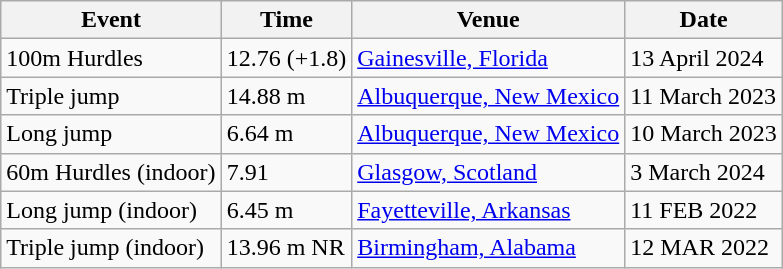<table class="wikitable">
<tr>
<th>Event</th>
<th>Time</th>
<th>Venue</th>
<th>Date</th>
</tr>
<tr>
<td>100m Hurdles</td>
<td>12.76 (+1.8)</td>
<td><a href='#'>Gainesville, Florida</a></td>
<td>13 April 2024</td>
</tr>
<tr>
<td>Triple jump</td>
<td>14.88 m</td>
<td><a href='#'>Albuquerque, New Mexico</a></td>
<td>11 March 2023</td>
</tr>
<tr>
<td>Long jump</td>
<td>6.64 m</td>
<td><a href='#'>Albuquerque, New Mexico</a></td>
<td>10 March 2023</td>
</tr>
<tr>
<td>60m Hurdles (indoor)</td>
<td>7.91</td>
<td><a href='#'>Glasgow, Scotland</a></td>
<td>3 March 2024</td>
</tr>
<tr>
<td>Long jump (indoor)</td>
<td>6.45 m</td>
<td><a href='#'>Fayetteville, Arkansas</a></td>
<td>11 FEB 2022</td>
</tr>
<tr>
<td>Triple jump (indoor)</td>
<td>13.96 m NR</td>
<td><a href='#'>Birmingham, Alabama</a></td>
<td>12 MAR 2022</td>
</tr>
</table>
